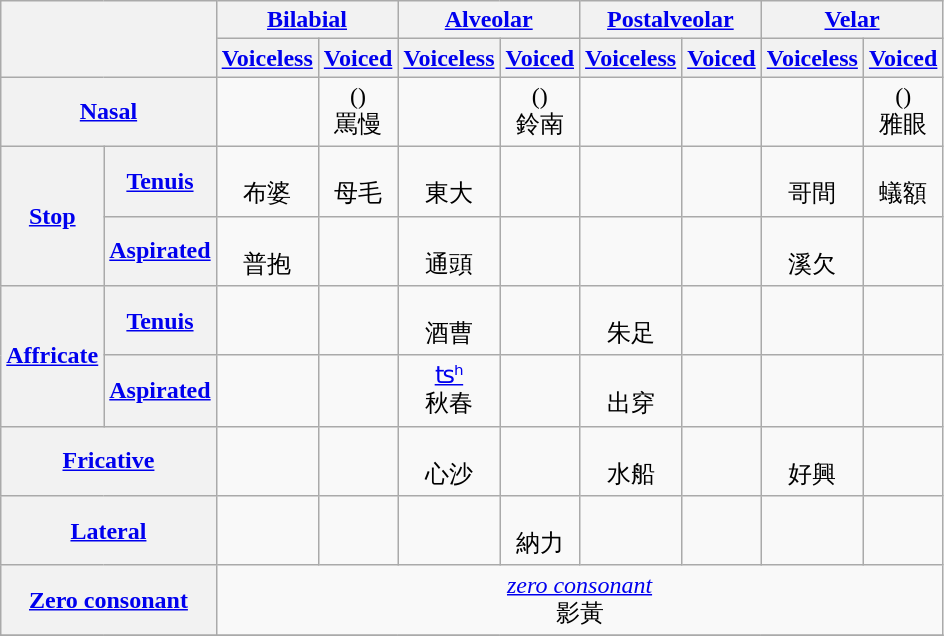<table class=wikitable style="text-align:center;">
<tr>
<th rowspan=2 colspan=2></th>
<th colspan=2><a href='#'>Bilabial</a></th>
<th colspan=2><a href='#'>Alveolar</a></th>
<th colspan=2><a href='#'>Postalveolar</a></th>
<th colspan=2><a href='#'>Velar</a></th>
</tr>
<tr>
<th><a href='#'>Voiceless</a></th>
<th><a href='#'>Voiced</a></th>
<th><a href='#'>Voiceless</a></th>
<th><a href='#'>Voiced</a></th>
<th><a href='#'>Voiceless</a></th>
<th><a href='#'>Voiced</a></th>
<th><a href='#'>Voiceless</a></th>
<th><a href='#'>Voiced</a></th>
</tr>
<tr>
<th colspan=2><a href='#'>Nasal</a></th>
<td></td>
<td>()<br>罵慢</td>
<td></td>
<td>()<br>鈴南</td>
<td></td>
<td></td>
<td></td>
<td>()<br>雅眼</td>
</tr>
<tr>
<th rowspan=2><a href='#'>Stop</a></th>
<th><a href='#'>Tenuis</a></th>
<td><br>布婆</td>
<td><br>母毛</td>
<td><br>東大</td>
<td></td>
<td></td>
<td></td>
<td><br>哥間</td>
<td><br>蟻額</td>
</tr>
<tr>
<th><a href='#'>Aspirated</a></th>
<td><br>普抱</td>
<td></td>
<td><br>通頭</td>
<td></td>
<td></td>
<td></td>
<td><br>溪欠</td>
<td></td>
</tr>
<tr>
<th rowspan=2><a href='#'>Affricate</a></th>
<th><a href='#'>Tenuis</a></th>
<td></td>
<td></td>
<td><br>酒曹</td>
<td></td>
<td><br>朱足</td>
<td></td>
<td></td>
<td></td>
</tr>
<tr>
<th><a href='#'>Aspirated</a></th>
<td></td>
<td></td>
<td><a href='#'>ʦʰ</a><br>秋春</td>
<td></td>
<td><br>出穿</td>
<td></td>
<td></td>
<td></td>
</tr>
<tr>
<th colspan=2><a href='#'>Fricative</a></th>
<td></td>
<td></td>
<td><br>心沙</td>
<td></td>
<td><br>水船</td>
<td></td>
<td><br>好興</td>
<td></td>
</tr>
<tr>
<th colspan=2><a href='#'>Lateral</a></th>
<td></td>
<td></td>
<td></td>
<td><br>納力</td>
<td></td>
<td></td>
<td></td>
<td></td>
</tr>
<tr>
<th colspan=2><a href='#'>Zero consonant</a></th>
<td colspan=8><em><a href='#'>zero consonant</a></em><br>影黃</td>
</tr>
<tr>
</tr>
</table>
